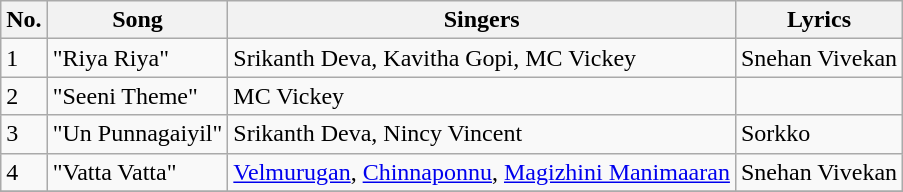<table class="wikitable">
<tr>
<th>No.</th>
<th>Song</th>
<th>Singers</th>
<th>Lyrics</th>
</tr>
<tr>
<td>1</td>
<td>"Riya Riya"</td>
<td>Srikanth Deva, Kavitha Gopi, MC Vickey</td>
<td>Snehan Vivekan</td>
</tr>
<tr>
<td>2</td>
<td>"Seeni Theme"</td>
<td>MC Vickey</td>
</tr>
<tr>
<td>3</td>
<td>"Un Punnagaiyil"</td>
<td>Srikanth Deva, Nincy Vincent</td>
<td>Sorkko</td>
</tr>
<tr>
<td>4</td>
<td>"Vatta Vatta"</td>
<td><a href='#'>Velmurugan</a>, <a href='#'>Chinnaponnu</a>, <a href='#'>Magizhini Manimaaran</a></td>
<td>Snehan Vivekan</td>
</tr>
<tr>
</tr>
</table>
